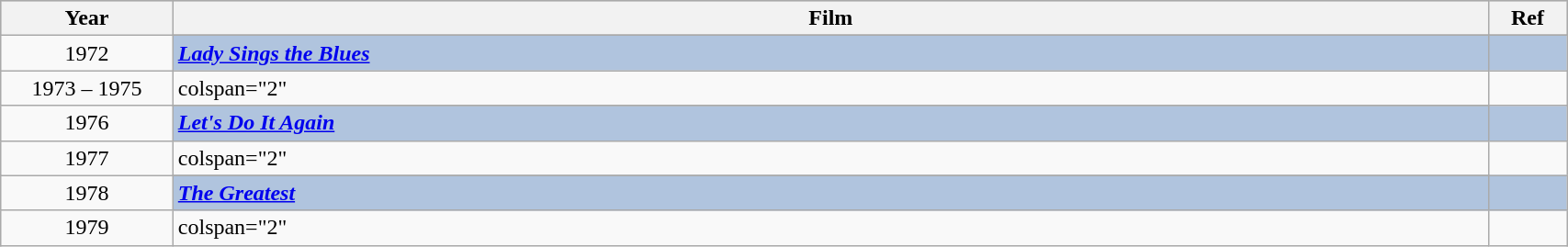<table class="wikitable" style="width:90%;">
<tr style="background:#bebebe;">
<th style="width:11%;">Year</th>
<th style="width:84%;">Film</th>
<th style="width:5%;">Ref</th>
</tr>
<tr>
<td rowspan="2" align="center">1972</td>
</tr>
<tr style="background:#B0C4DE">
<td><strong><em><a href='#'>Lady Sings the Blues</a></em></strong></td>
<td align="center"></td>
</tr>
<tr>
<td align="center">1973 – 1975</td>
<td>colspan="2" </td>
</tr>
<tr>
<td rowspan="2" align="center">1976</td>
</tr>
<tr style="background:#B0C4DE">
<td><strong><em><a href='#'>Let's Do It Again</a></em></strong></td>
<td align="center"></td>
</tr>
<tr>
<td align="center">1977</td>
<td>colspan="2" </td>
</tr>
<tr>
<td rowspan="2" align="center">1978</td>
</tr>
<tr style="background:#B0C4DE">
<td><strong><em><a href='#'>The Greatest</a></em></strong></td>
<td></td>
</tr>
<tr>
<td align="center">1979</td>
<td>colspan="2" </td>
</tr>
</table>
